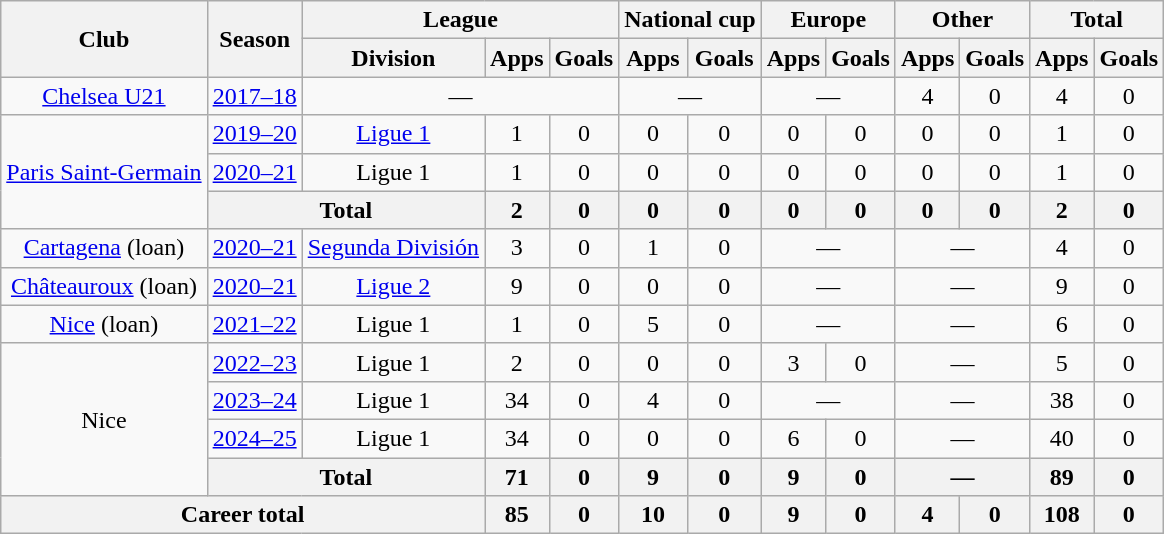<table class="wikitable" style="text-align:center">
<tr>
<th rowspan="2">Club</th>
<th rowspan="2">Season</th>
<th colspan="3">League</th>
<th colspan="2">National cup</th>
<th colspan="2">Europe</th>
<th colspan="2">Other</th>
<th colspan="2">Total</th>
</tr>
<tr>
<th>Division</th>
<th>Apps</th>
<th>Goals</th>
<th>Apps</th>
<th>Goals</th>
<th>Apps</th>
<th>Goals</th>
<th>Apps</th>
<th>Goals</th>
<th>Apps</th>
<th>Goals</th>
</tr>
<tr>
<td><a href='#'>Chelsea U21</a></td>
<td><a href='#'>2017–18</a></td>
<td colspan="3">—</td>
<td colspan="2">—</td>
<td colspan="2">—</td>
<td>4</td>
<td>0</td>
<td>4</td>
<td>0</td>
</tr>
<tr>
<td rowspan="3"><a href='#'>Paris Saint-Germain</a></td>
<td><a href='#'>2019–20</a></td>
<td><a href='#'>Ligue 1</a></td>
<td>1</td>
<td>0</td>
<td>0</td>
<td>0</td>
<td>0</td>
<td>0</td>
<td>0</td>
<td>0</td>
<td>1</td>
<td>0</td>
</tr>
<tr>
<td><a href='#'>2020–21</a></td>
<td>Ligue 1</td>
<td>1</td>
<td>0</td>
<td>0</td>
<td>0</td>
<td>0</td>
<td>0</td>
<td>0</td>
<td>0</td>
<td>1</td>
<td>0</td>
</tr>
<tr>
<th colspan="2">Total</th>
<th>2</th>
<th>0</th>
<th>0</th>
<th>0</th>
<th>0</th>
<th>0</th>
<th>0</th>
<th>0</th>
<th>2</th>
<th>0</th>
</tr>
<tr>
<td><a href='#'>Cartagena</a> (loan)</td>
<td><a href='#'>2020–21</a></td>
<td><a href='#'>Segunda División</a></td>
<td>3</td>
<td>0</td>
<td>1</td>
<td>0</td>
<td colspan="2">—</td>
<td colspan="2">—</td>
<td>4</td>
<td>0</td>
</tr>
<tr>
<td><a href='#'>Châteauroux</a> (loan)</td>
<td><a href='#'>2020–21</a></td>
<td><a href='#'>Ligue 2</a></td>
<td>9</td>
<td>0</td>
<td>0</td>
<td>0</td>
<td colspan="2">—</td>
<td colspan="2">—</td>
<td>9</td>
<td>0</td>
</tr>
<tr>
<td><a href='#'>Nice</a> (loan)</td>
<td><a href='#'>2021–22</a></td>
<td>Ligue 1</td>
<td>1</td>
<td>0</td>
<td>5</td>
<td>0</td>
<td colspan="2">—</td>
<td colspan="2">—</td>
<td>6</td>
<td>0</td>
</tr>
<tr>
<td rowspan="4">Nice</td>
<td><a href='#'>2022–23</a></td>
<td>Ligue 1</td>
<td>2</td>
<td>0</td>
<td>0</td>
<td>0</td>
<td>3</td>
<td>0</td>
<td colspan="2">—</td>
<td>5</td>
<td>0</td>
</tr>
<tr>
<td><a href='#'>2023–24</a></td>
<td>Ligue 1</td>
<td>34</td>
<td>0</td>
<td>4</td>
<td>0</td>
<td colspan="2">—</td>
<td colspan="2">—</td>
<td>38</td>
<td>0</td>
</tr>
<tr>
<td><a href='#'>2024–25</a></td>
<td>Ligue 1</td>
<td>34</td>
<td>0</td>
<td>0</td>
<td>0</td>
<td>6</td>
<td>0</td>
<td colspan="2">—</td>
<td>40</td>
<td>0</td>
</tr>
<tr>
<th colspan="2">Total</th>
<th>71</th>
<th>0</th>
<th>9</th>
<th>0</th>
<th>9</th>
<th>0</th>
<th colspan="2">—</th>
<th>89</th>
<th>0</th>
</tr>
<tr>
<th colspan="3">Career total</th>
<th>85</th>
<th>0</th>
<th>10</th>
<th>0</th>
<th>9</th>
<th>0</th>
<th>4</th>
<th>0</th>
<th>108</th>
<th>0</th>
</tr>
</table>
